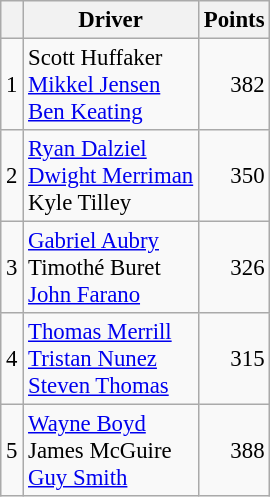<table class="wikitable" style="font-size: 95%;">
<tr>
<th scope="col"></th>
<th scope="col">Driver</th>
<th scope="col">Points</th>
</tr>
<tr>
<td align=center>1</td>
<td> Scott Huffaker<br> <a href='#'>Mikkel Jensen</a><br> <a href='#'>Ben Keating</a></td>
<td align=right>382</td>
</tr>
<tr>
<td align=center>2</td>
<td> <a href='#'>Ryan Dalziel</a><br> <a href='#'>Dwight Merriman</a><br> Kyle Tilley</td>
<td align=right>350</td>
</tr>
<tr>
<td align=center>3</td>
<td> <a href='#'>Gabriel Aubry</a><br> Timothé Buret<br> <a href='#'>John Farano</a></td>
<td align=right>326</td>
</tr>
<tr>
<td align=center>4</td>
<td> <a href='#'>Thomas Merrill</a><br> <a href='#'>Tristan Nunez</a><br> <a href='#'>Steven Thomas</a></td>
<td align=right>315</td>
</tr>
<tr>
<td align=center>5</td>
<td> <a href='#'>Wayne Boyd</a><br> James McGuire<br> <a href='#'>Guy Smith</a></td>
<td align=right>388</td>
</tr>
</table>
